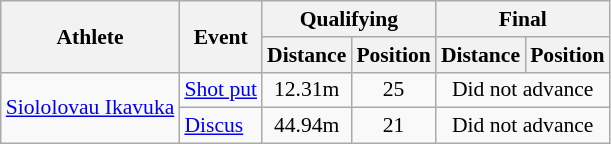<table class=wikitable style="font-size:90%">
<tr>
<th rowspan="2">Athlete</th>
<th rowspan="2">Event</th>
<th colspan="2">Qualifying</th>
<th colspan="2">Final</th>
</tr>
<tr>
<th>Distance</th>
<th>Position</th>
<th>Distance</th>
<th>Position</th>
</tr>
<tr>
<td rowspan=2><a href='#'>Siololovau Ikavuka</a></td>
<td><a href='#'>Shot put</a></td>
<td align=center>12.31m</td>
<td align=center>25</td>
<td align=center colspan="2">Did not advance</td>
</tr>
<tr>
<td><a href='#'>Discus</a></td>
<td align=center>44.94m</td>
<td align=center>21</td>
<td align=center colspan="2">Did not advance</td>
</tr>
</table>
